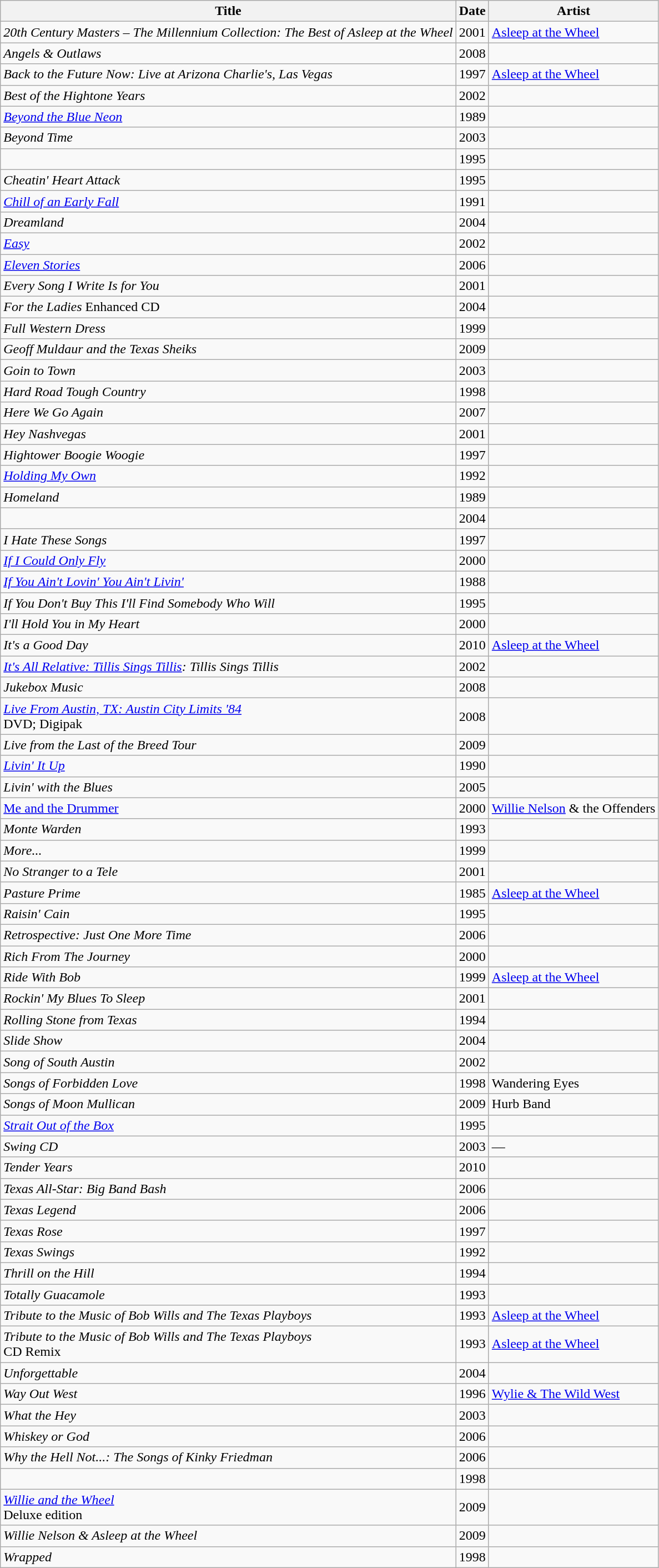<table class="wikitable sortable">
<tr>
<th>Title</th>
<th>Date</th>
<th>Artist</th>
</tr>
<tr>
<td><em>20th Century Masters – The Millennium Collection: The Best of Asleep at the Wheel</em></td>
<td>2001</td>
<td><a href='#'>Asleep at the Wheel</a></td>
</tr>
<tr>
<td><em>Angels & Outlaws</em></td>
<td>2008</td>
<td></td>
</tr>
<tr>
<td><em>Back to the Future Now: Live at Arizona Charlie's, Las Vegas</em></td>
<td>1997</td>
<td><a href='#'>Asleep at the Wheel</a></td>
</tr>
<tr>
<td><em>Best of the Hightone Years</em></td>
<td>2002</td>
<td></td>
</tr>
<tr>
<td><em><a href='#'>Beyond the Blue Neon</a></em></td>
<td>1989</td>
<td></td>
</tr>
<tr>
<td><em>Beyond Time</em></td>
<td>2003</td>
<td></td>
</tr>
<tr>
<td></td>
<td>1995</td>
<td></td>
</tr>
<tr>
<td><em>Cheatin' Heart Attack</em></td>
<td>1995</td>
<td></td>
</tr>
<tr>
<td><em><a href='#'>Chill of an Early Fall</a></em></td>
<td>1991</td>
<td></td>
</tr>
<tr>
<td><em>Dreamland</em></td>
<td>2004</td>
<td></td>
</tr>
<tr>
<td><a href='#'><em>Easy</em></a></td>
<td>2002</td>
<td></td>
</tr>
<tr>
<td><em><a href='#'>Eleven Stories</a></em></td>
<td>2006</td>
<td></td>
</tr>
<tr>
<td><em>Every Song I Write Is for You</em></td>
<td>2001</td>
<td></td>
</tr>
<tr>
<td><em>For the Ladies</em> Enhanced CD</td>
<td>2004</td>
<td></td>
</tr>
<tr>
<td><em>Full Western Dress</em></td>
<td>1999</td>
<td></td>
</tr>
<tr>
<td><em>Geoff Muldaur and the Texas Sheiks</em></td>
<td>2009</td>
<td></td>
</tr>
<tr>
<td><em>Goin to Town</em></td>
<td>2003</td>
<td></td>
</tr>
<tr>
<td><em>Hard Road Tough Country</em></td>
<td>1998</td>
<td></td>
</tr>
<tr>
<td><em>Here We Go Again</em></td>
<td>2007</td>
<td></td>
</tr>
<tr>
<td><em>Hey Nashvegas</em></td>
<td>2001</td>
<td></td>
</tr>
<tr>
<td><em>Hightower Boogie Woogie</em></td>
<td>1997</td>
<td></td>
</tr>
<tr>
<td><em><a href='#'>Holding My Own</a></em></td>
<td>1992</td>
<td></td>
</tr>
<tr>
<td><em>Homeland</em></td>
<td>1989</td>
<td></td>
</tr>
<tr>
<td></td>
<td>2004</td>
<td></td>
</tr>
<tr>
<td><em>I Hate These Songs</em></td>
<td>1997</td>
<td></td>
</tr>
<tr>
<td><em><a href='#'>If I Could Only Fly</a></em></td>
<td>2000</td>
<td></td>
</tr>
<tr>
<td><em><a href='#'>If You Ain't Lovin' You Ain't Livin'</a></em></td>
<td>1988</td>
<td></td>
</tr>
<tr>
<td><em>If You Don't Buy This I'll Find Somebody Who Will</em></td>
<td>1995</td>
<td></td>
</tr>
<tr>
<td><em>I'll Hold You in My Heart</em></td>
<td>2000</td>
<td></td>
</tr>
<tr>
<td><em>It's a Good Day</em></td>
<td>2010</td>
<td><a href='#'>Asleep at the Wheel</a></td>
</tr>
<tr>
<td><em><a href='#'>It's All Relative: Tillis Sings Tillis</a>: Tillis Sings Tillis</em></td>
<td>2002</td>
<td></td>
</tr>
<tr>
<td><em>Jukebox Music</em></td>
<td>2008</td>
<td></td>
</tr>
<tr>
<td><em><a href='#'>Live From Austin, TX: Austin City Limits '84</a></em><br>DVD; Digipak</td>
<td>2008</td>
<td></td>
</tr>
<tr>
<td><em>Live from the Last of the Breed Tour</em></td>
<td>2009</td>
<td></td>
</tr>
<tr>
<td><em><a href='#'>Livin' It Up</a></em></td>
<td>1990</td>
<td></td>
</tr>
<tr>
<td><em>Livin' with the Blues</em></td>
<td>2005</td>
<td></td>
</tr>
<tr>
<td><a href='#'>Me and the Drummer</a></td>
<td>2000</td>
<td><a href='#'>Willie Nelson</a> & the Offenders</td>
</tr>
<tr>
<td><em>Monte Warden</em></td>
<td>1993</td>
<td></td>
</tr>
<tr>
<td><em>More...</em></td>
<td>1999</td>
<td></td>
</tr>
<tr>
<td><em>No Stranger to a Tele</em></td>
<td>2001</td>
<td></td>
</tr>
<tr>
<td><em>Pasture Prime</em></td>
<td>1985</td>
<td><a href='#'>Asleep at the Wheel</a></td>
</tr>
<tr>
<td><em>Raisin' Cain</em></td>
<td>1995</td>
<td></td>
</tr>
<tr>
<td><em>Retrospective: Just One More Time</em></td>
<td>2006</td>
<td></td>
</tr>
<tr>
<td><em>Rich From The Journey</em></td>
<td>2000</td>
<td></td>
</tr>
<tr>
<td><em>Ride With Bob</em></td>
<td>1999</td>
<td><a href='#'>Asleep at the Wheel</a></td>
</tr>
<tr>
<td><em>Rockin' My Blues To Sleep</em></td>
<td>2001</td>
<td></td>
</tr>
<tr>
<td><em>Rolling Stone from Texas</em></td>
<td>1994</td>
<td></td>
</tr>
<tr>
<td><em>Slide Show</em></td>
<td>2004</td>
<td></td>
</tr>
<tr>
<td><em>Song of South Austin</em></td>
<td>2002</td>
<td></td>
</tr>
<tr>
<td><em>Songs of Forbidden Love</em></td>
<td>1998</td>
<td>Wandering Eyes</td>
</tr>
<tr>
<td><em>Songs of Moon Mullican</em></td>
<td>2009</td>
<td>Hurb Band</td>
</tr>
<tr>
<td><em><a href='#'>Strait Out of the Box</a></em></td>
<td>1995</td>
<td></td>
</tr>
<tr>
<td><em>Swing CD</em></td>
<td>2003</td>
<td>—</td>
</tr>
<tr>
<td><em>Tender Years</em></td>
<td>2010</td>
<td></td>
</tr>
<tr>
<td><em>Texas All-Star: Big Band Bash</em></td>
<td>2006</td>
<td></td>
</tr>
<tr>
<td><em>Texas Legend</em></td>
<td>2006</td>
<td></td>
</tr>
<tr>
<td><em>Texas Rose</em></td>
<td>1997</td>
<td></td>
</tr>
<tr>
<td><em>Texas Swings</em></td>
<td>1992</td>
<td></td>
</tr>
<tr>
<td><em>Thrill on the Hill</em></td>
<td>1994</td>
<td></td>
</tr>
<tr>
<td><em>Totally Guacamole</em></td>
<td>1993</td>
<td></td>
</tr>
<tr>
<td><em>Tribute to the Music of Bob Wills and The Texas Playboys</em></td>
<td>1993</td>
<td><a href='#'>Asleep at the Wheel</a></td>
</tr>
<tr>
<td><em>Tribute to the Music of Bob Wills and The Texas Playboys</em><br>CD Remix</td>
<td>1993</td>
<td><a href='#'>Asleep at the Wheel</a></td>
</tr>
<tr>
<td><em>Unforgettable</em></td>
<td>2004</td>
<td></td>
</tr>
<tr>
<td><em>Way Out West</em></td>
<td>1996</td>
<td><a href='#'>Wylie & The Wild West</a></td>
</tr>
<tr>
<td><em>What the Hey</em></td>
<td>2003</td>
<td></td>
</tr>
<tr>
<td><em>Whiskey or God</em></td>
<td>2006</td>
<td></td>
</tr>
<tr>
<td><em>Why the Hell Not...: The Songs of Kinky Friedman</em></td>
<td>2006</td>
<td></td>
</tr>
<tr>
<td></td>
<td>1998</td>
<td></td>
</tr>
<tr>
<td><em><a href='#'>Willie and the Wheel</a></em><br>Deluxe edition</td>
<td>2009</td>
<td></td>
</tr>
<tr>
<td><em>Willie Nelson & Asleep at the Wheel</em></td>
<td>2009</td>
<td></td>
</tr>
<tr>
<td><em>Wrapped</em></td>
<td>1998</td>
<td></td>
</tr>
</table>
